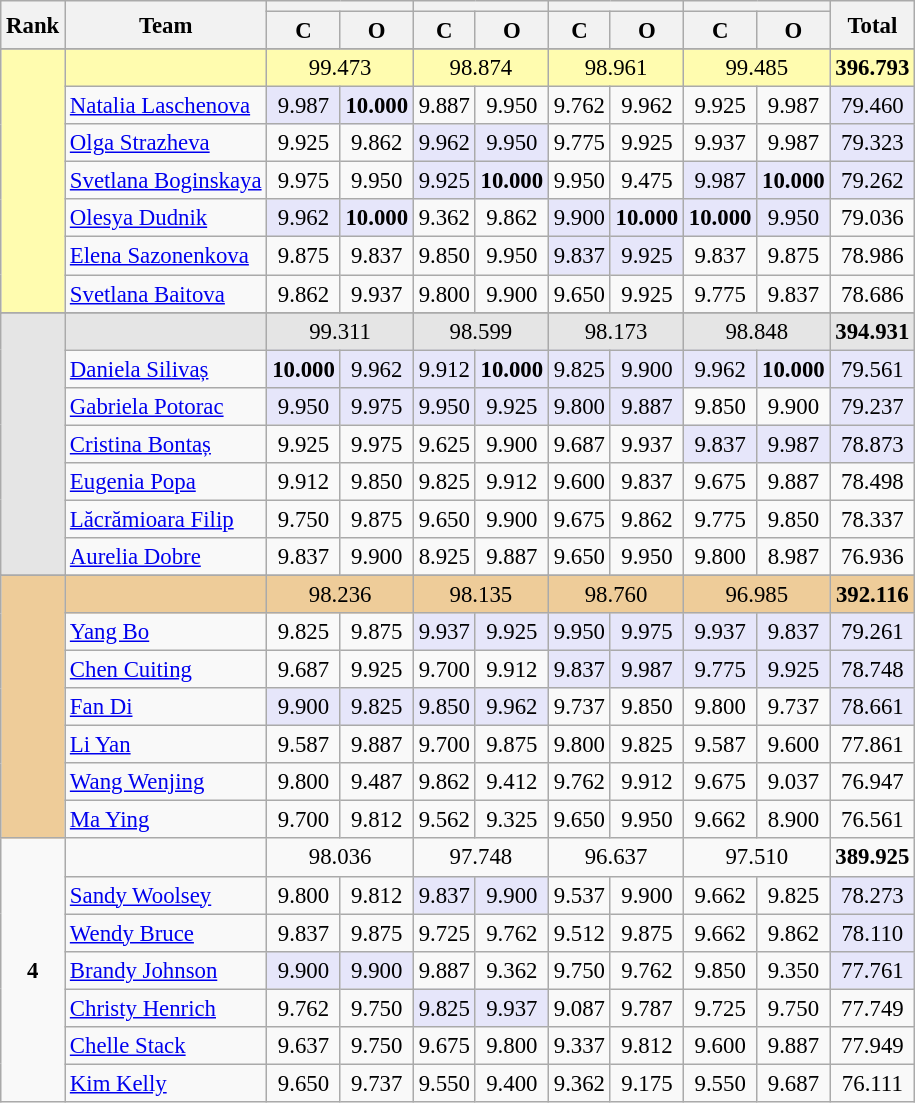<table class="wikitable" style="text-align:center; font-size:95%">
<tr>
<th rowspan=2>Rank</th>
<th rowspan=2>Team</th>
<th colspan=2></th>
<th colspan=2></th>
<th colspan=2></th>
<th colspan=2></th>
<th rowspan=2>Total</th>
</tr>
<tr>
<th>C</th>
<th>O</th>
<th>C</th>
<th>O</th>
<th>C</th>
<th>O</th>
<th>C</th>
<th>O</th>
</tr>
<tr>
</tr>
<tr style="background:#fffcaf;">
<td rowspan=7></td>
<td style="text-align:left;"><strong></strong></td>
<td colspan=2>99.473</td>
<td colspan=2>98.874</td>
<td colspan=2>98.961</td>
<td colspan=2>99.485</td>
<td colspan=1><strong>396.793</strong></td>
</tr>
<tr>
<td align=left><a href='#'>Natalia Laschenova</a></td>
<td bgcolor="lavender">9.987</td>
<td bgcolor="lavender"><strong>10.000</strong></td>
<td>9.887</td>
<td>9.950</td>
<td>9.762</td>
<td>9.962</td>
<td>9.925</td>
<td>9.987</td>
<td bgcolor="lavender">79.460</td>
</tr>
<tr>
<td align=left><a href='#'>Olga Strazheva</a></td>
<td>9.925</td>
<td>9.862</td>
<td bgcolor="lavender">9.962</td>
<td bgcolor="lavender">9.950</td>
<td>9.775</td>
<td>9.925</td>
<td>9.937</td>
<td>9.987</td>
<td bgcolor="lavender">79.323</td>
</tr>
<tr>
<td align=left><a href='#'>Svetlana Boginskaya</a></td>
<td>9.975</td>
<td>9.950</td>
<td bgcolor="lavender">9.925</td>
<td bgcolor="lavender"><strong>10.000</strong></td>
<td>9.950</td>
<td>9.475</td>
<td bgcolor="lavender">9.987</td>
<td bgcolor="lavender"><strong>10.000</strong></td>
<td bgcolor="lavender">79.262</td>
</tr>
<tr>
<td align=left><a href='#'>Olesya Dudnik</a></td>
<td bgcolor="lavender">9.962</td>
<td bgcolor="lavender"><strong>10.000</strong></td>
<td>9.362</td>
<td>9.862</td>
<td bgcolor="lavender">9.900</td>
<td bgcolor="lavender"><strong>10.000</strong></td>
<td bgcolor="lavender"><strong>10.000</strong></td>
<td bgcolor="lavender">9.950</td>
<td>79.036</td>
</tr>
<tr>
<td align=left><a href='#'>Elena Sazonenkova</a></td>
<td>9.875</td>
<td>9.837</td>
<td>9.850</td>
<td>9.950</td>
<td bgcolor="lavender">9.837</td>
<td bgcolor="lavender">9.925</td>
<td>9.837</td>
<td>9.875</td>
<td>78.986</td>
</tr>
<tr>
<td align=left><a href='#'>Svetlana Baitova</a></td>
<td>9.862</td>
<td>9.937</td>
<td>9.800</td>
<td>9.900</td>
<td>9.650</td>
<td>9.925</td>
<td>9.775</td>
<td>9.837</td>
<td>78.686</td>
</tr>
<tr>
</tr>
<tr style="background:#e5e5e5;">
<td rowspan=7></td>
<td style="text-align:left;"><strong></strong></td>
<td colspan=2>99.311</td>
<td colspan=2>98.599</td>
<td colspan=2>98.173</td>
<td colspan=2>98.848</td>
<td colspan=1><strong>394.931</strong></td>
</tr>
<tr>
<td align=left><a href='#'>Daniela Silivaș</a></td>
<td bgcolor="lavender"><strong>10.000</strong></td>
<td bgcolor="lavender">9.962</td>
<td bgcolor="lavender">9.912</td>
<td bgcolor="lavender"><strong>10.000</strong></td>
<td bgcolor="lavender">9.825</td>
<td bgcolor="lavender">9.900</td>
<td bgcolor="lavender">9.962</td>
<td bgcolor="lavender"><strong>10.000</strong></td>
<td bgcolor="lavender">79.561</td>
</tr>
<tr>
<td align=left><a href='#'>Gabriela Potorac</a></td>
<td bgcolor="lavender">9.950</td>
<td bgcolor="lavender">9.975</td>
<td bgcolor="lavender">9.950</td>
<td bgcolor="lavender">9.925</td>
<td bgcolor="lavender">9.800</td>
<td bgcolor="lavender">9.887</td>
<td>9.850</td>
<td>9.900</td>
<td bgcolor="lavender">79.237</td>
</tr>
<tr>
<td align=left><a href='#'>Cristina Bontaș</a></td>
<td>9.925</td>
<td>9.975</td>
<td>9.625</td>
<td>9.900</td>
<td>9.687</td>
<td>9.937</td>
<td bgcolor="lavender">9.837</td>
<td bgcolor="lavender">9.987</td>
<td bgcolor="lavender">78.873</td>
</tr>
<tr>
<td align=left><a href='#'>Eugenia Popa</a></td>
<td>9.912</td>
<td>9.850</td>
<td>9.825</td>
<td>9.912</td>
<td>9.600</td>
<td>9.837</td>
<td>9.675</td>
<td>9.887</td>
<td>78.498</td>
</tr>
<tr>
<td align=left><a href='#'>Lăcrămioara Filip</a></td>
<td>9.750</td>
<td>9.875</td>
<td>9.650</td>
<td>9.900</td>
<td>9.675</td>
<td>9.862</td>
<td>9.775</td>
<td>9.850</td>
<td>78.337</td>
</tr>
<tr>
<td align=left><a href='#'>Aurelia Dobre</a></td>
<td>9.837</td>
<td>9.900</td>
<td>8.925</td>
<td>9.887</td>
<td>9.650</td>
<td>9.950</td>
<td>9.800</td>
<td>8.987</td>
<td>76.936</td>
</tr>
<tr>
</tr>
<tr style="background:#ec9;">
<td rowspan=7></td>
<td style="text-align:left;"><strong></strong></td>
<td colspan=2>98.236</td>
<td colspan=2>98.135</td>
<td colspan=2>98.760</td>
<td colspan=2>96.985</td>
<td colspan=1><strong>392.116</strong></td>
</tr>
<tr>
<td align=left><a href='#'>Yang Bo</a></td>
<td>9.825</td>
<td>9.875</td>
<td bgcolor="lavender">9.937</td>
<td bgcolor="lavender">9.925</td>
<td bgcolor="lavender">9.950</td>
<td bgcolor="lavender">9.975</td>
<td bgcolor="lavender">9.937</td>
<td bgcolor="lavender">9.837</td>
<td bgcolor="lavender">79.261</td>
</tr>
<tr>
<td align=left><a href='#'>Chen Cuiting</a></td>
<td>9.687</td>
<td>9.925</td>
<td>9.700</td>
<td>9.912</td>
<td bgcolor="lavender">9.837</td>
<td bgcolor="lavender">9.987</td>
<td bgcolor="lavender">9.775</td>
<td bgcolor="lavender">9.925</td>
<td bgcolor="lavender">78.748</td>
</tr>
<tr>
<td align=left><a href='#'>Fan Di</a></td>
<td bgcolor="lavender">9.900</td>
<td bgcolor="lavender">9.825</td>
<td bgcolor="lavender">9.850</td>
<td bgcolor="lavender">9.962</td>
<td>9.737</td>
<td>9.850</td>
<td>9.800</td>
<td>9.737</td>
<td bgcolor="lavender">78.661</td>
</tr>
<tr>
<td align=left><a href='#'>Li Yan</a></td>
<td>9.587</td>
<td>9.887</td>
<td>9.700</td>
<td>9.875</td>
<td>9.800</td>
<td>9.825</td>
<td>9.587</td>
<td>9.600</td>
<td>77.861</td>
</tr>
<tr>
<td align=left><a href='#'>Wang Wenjing</a></td>
<td>9.800</td>
<td>9.487</td>
<td>9.862</td>
<td>9.412</td>
<td>9.762</td>
<td>9.912</td>
<td>9.675</td>
<td>9.037</td>
<td>76.947</td>
</tr>
<tr>
<td align=left><a href='#'>Ma Ying</a></td>
<td>9.700</td>
<td>9.812</td>
<td>9.562</td>
<td>9.325</td>
<td>9.650</td>
<td>9.950</td>
<td>9.662</td>
<td>8.900</td>
<td>76.561</td>
</tr>
<tr>
<td rowspan=7><strong>4</strong></td>
<td style="text-align:left;"><strong></strong></td>
<td colspan=2>98.036</td>
<td colspan=2>97.748</td>
<td colspan=2>96.637</td>
<td colspan=2>97.510</td>
<td colspan=1><strong>389.925</strong></td>
</tr>
<tr>
<td align=left><a href='#'>Sandy Woolsey</a></td>
<td>9.800</td>
<td>9.812</td>
<td bgcolor="lavender">9.837</td>
<td bgcolor="lavender">9.900</td>
<td>9.537</td>
<td>9.900</td>
<td>9.662</td>
<td>9.825</td>
<td bgcolor="lavender">78.273</td>
</tr>
<tr>
<td align=left><a href='#'>Wendy Bruce</a></td>
<td>9.837</td>
<td>9.875</td>
<td>9.725</td>
<td>9.762</td>
<td>9.512</td>
<td>9.875</td>
<td>9.662</td>
<td>9.862</td>
<td bgcolor="lavender">78.110</td>
</tr>
<tr>
<td align=left><a href='#'>Brandy Johnson</a></td>
<td bgcolor="lavender">9.900</td>
<td bgcolor="lavender">9.900</td>
<td>9.887</td>
<td>9.362</td>
<td>9.750</td>
<td>9.762</td>
<td>9.850</td>
<td>9.350</td>
<td bgcolor="lavender">77.761</td>
</tr>
<tr>
<td align=left><a href='#'>Christy Henrich</a></td>
<td>9.762</td>
<td>9.750</td>
<td bgcolor="lavender">9.825</td>
<td bgcolor="lavender">9.937</td>
<td>9.087</td>
<td>9.787</td>
<td>9.725</td>
<td>9.750</td>
<td>77.749</td>
</tr>
<tr>
<td align=left><a href='#'>Chelle Stack</a></td>
<td>9.637</td>
<td>9.750</td>
<td>9.675</td>
<td>9.800</td>
<td>9.337</td>
<td>9.812</td>
<td>9.600</td>
<td>9.887</td>
<td>77.949</td>
</tr>
<tr>
<td align=left><a href='#'>Kim Kelly</a></td>
<td>9.650</td>
<td>9.737</td>
<td>9.550</td>
<td>9.400</td>
<td>9.362</td>
<td>9.175</td>
<td>9.550</td>
<td>9.687</td>
<td>76.111</td>
</tr>
</table>
